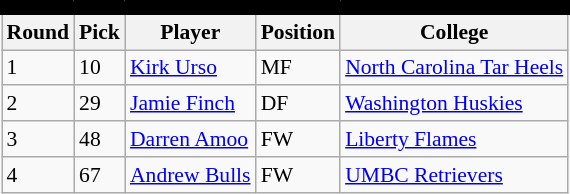<table class="wikitable sortable" style="text-align:center; font-size:90%; text-align:left;">
<tr style="border-spacing: 2px; border: 2px solid black;">
<td colspan="7" bgcolor="#000000" color="#000000" border="#FED000" align="center"><strong></strong></td>
</tr>
<tr>
<th><strong>Round</strong></th>
<th><strong>Pick</strong></th>
<th><strong>Player</strong></th>
<th><strong>Position</strong></th>
<th><strong>College</strong></th>
</tr>
<tr>
<td>1</td>
<td>10</td>
<td> <a href='#'>Kirk Urso</a></td>
<td>MF</td>
<td><a href='#'>North Carolina Tar Heels</a></td>
</tr>
<tr>
<td>2</td>
<td>29</td>
<td> <a href='#'>Jamie Finch</a></td>
<td>DF</td>
<td><a href='#'>Washington Huskies</a></td>
</tr>
<tr>
<td>3</td>
<td>48</td>
<td> <a href='#'>Darren Amoo</a></td>
<td>FW</td>
<td><a href='#'>Liberty Flames</a></td>
</tr>
<tr>
<td>4</td>
<td>67</td>
<td> <a href='#'>Andrew Bulls</a></td>
<td>FW</td>
<td><a href='#'>UMBC Retrievers</a></td>
</tr>
</table>
